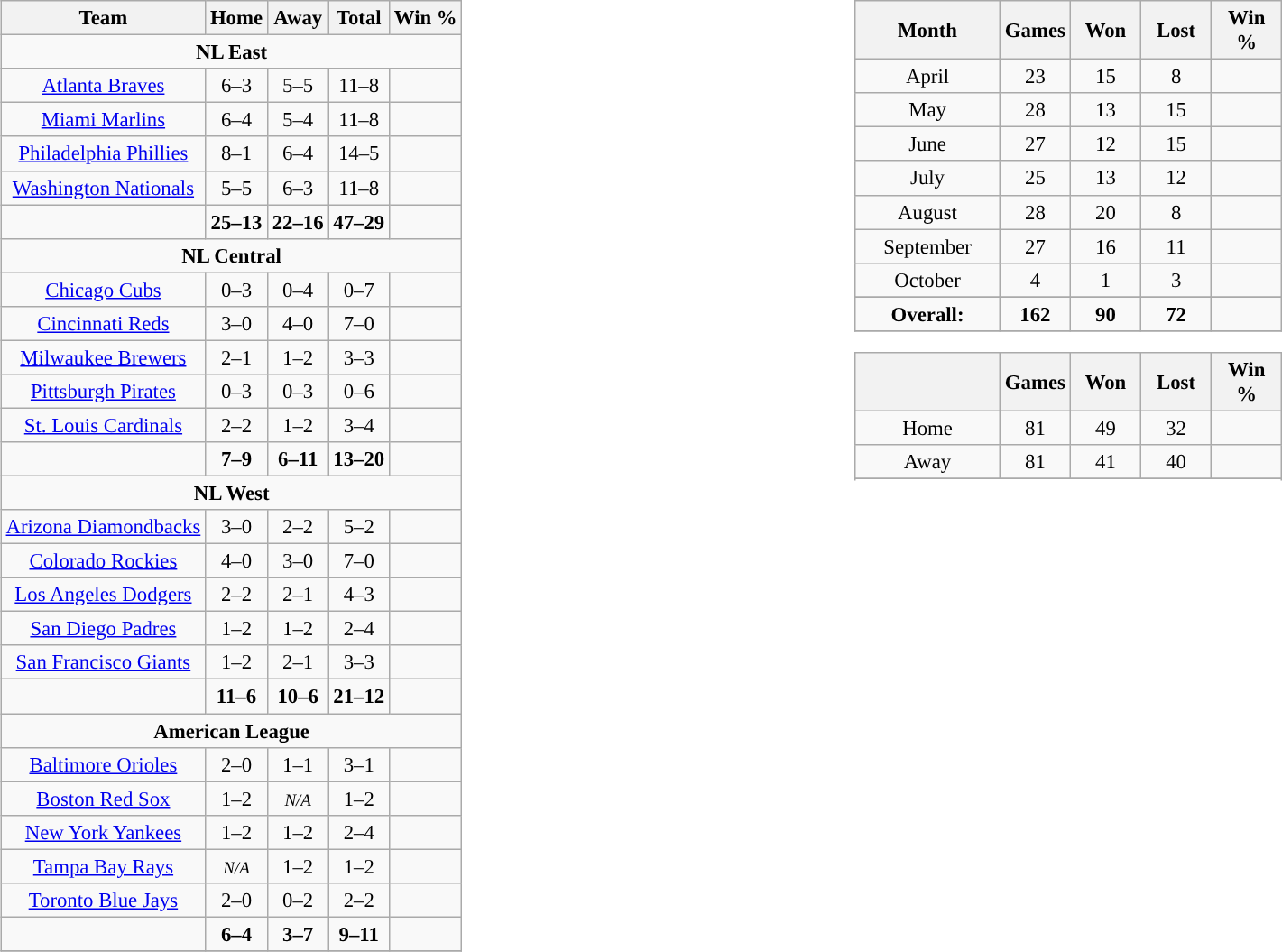<table width=100%>
<tr>
<td width=50% valign="top"><br><table class="wikitable" style="font-size: 95%; text-align: center;">
<tr>
<th>Team</th>
<th>Home</th>
<th>Away</th>
<th>Total</th>
<th>Win %</th>
</tr>
<tr>
<td colspan="5"><strong>NL East</strong></td>
</tr>
<tr>
<td><a href='#'>Atlanta Braves</a></td>
<td>6–3</td>
<td>5–5</td>
<td>11–8</td>
<td></td>
</tr>
<tr>
<td><a href='#'>Miami Marlins</a></td>
<td>6–4</td>
<td>5–4</td>
<td>11–8</td>
<td></td>
</tr>
<tr>
<td><a href='#'>Philadelphia Phillies</a></td>
<td>8–1</td>
<td>6–4</td>
<td>14–5</td>
<td></td>
</tr>
<tr>
<td><a href='#'>Washington Nationals</a></td>
<td>5–5</td>
<td>6–3</td>
<td>11–8</td>
<td></td>
</tr>
<tr style="font-weight:bold;">
<td></td>
<td>25–13</td>
<td>22–16</td>
<td>47–29</td>
<td></td>
</tr>
<tr>
<td colspan="5"><strong>NL Central</strong></td>
</tr>
<tr>
<td><a href='#'>Chicago Cubs</a></td>
<td>0–3</td>
<td>0–4</td>
<td>0–7</td>
<td></td>
</tr>
<tr>
<td><a href='#'>Cincinnati Reds</a></td>
<td>3–0</td>
<td>4–0</td>
<td>7–0</td>
<td></td>
</tr>
<tr>
<td><a href='#'>Milwaukee Brewers</a></td>
<td>2–1</td>
<td>1–2</td>
<td>3–3</td>
<td></td>
</tr>
<tr>
<td><a href='#'>Pittsburgh Pirates</a></td>
<td>0–3</td>
<td>0–3</td>
<td>0–6</td>
<td></td>
</tr>
<tr>
<td><a href='#'>St. Louis Cardinals</a></td>
<td>2–2</td>
<td>1–2</td>
<td>3–4</td>
<td></td>
</tr>
<tr style="font-weight:bold;">
<td></td>
<td>7–9</td>
<td>6–11</td>
<td>13–20</td>
<td></td>
</tr>
<tr>
<td colspan="5"><strong>NL West</strong></td>
</tr>
<tr>
<td><a href='#'>Arizona Diamondbacks</a></td>
<td>3–0</td>
<td>2–2</td>
<td>5–2</td>
<td></td>
</tr>
<tr>
<td><a href='#'>Colorado Rockies</a></td>
<td>4–0</td>
<td>3–0</td>
<td>7–0</td>
<td></td>
</tr>
<tr>
<td><a href='#'>Los Angeles Dodgers</a></td>
<td>2–2</td>
<td>2–1</td>
<td>4–3</td>
<td></td>
</tr>
<tr>
<td><a href='#'>San Diego Padres</a></td>
<td>1–2</td>
<td>1–2</td>
<td>2–4</td>
<td></td>
</tr>
<tr>
<td><a href='#'>San Francisco Giants</a></td>
<td>1–2</td>
<td>2–1</td>
<td>3–3</td>
<td></td>
</tr>
<tr style="font-weight:bold;">
<td></td>
<td>11–6</td>
<td>10–6</td>
<td>21–12</td>
<td></td>
</tr>
<tr>
<td colspan="5"><strong>American League</strong></td>
</tr>
<tr>
<td><a href='#'>Baltimore Orioles</a></td>
<td>2–0</td>
<td>1–1</td>
<td>3–1</td>
<td></td>
</tr>
<tr>
<td><a href='#'>Boston Red Sox</a></td>
<td>1–2</td>
<td><em><small>N/A</small></em></td>
<td>1–2</td>
<td></td>
</tr>
<tr>
<td><a href='#'>New York Yankees</a></td>
<td>1–2</td>
<td>1–2</td>
<td>2–4</td>
<td></td>
</tr>
<tr>
<td><a href='#'>Tampa Bay Rays</a></td>
<td><em><small>N/A</small></em></td>
<td>1–2</td>
<td>1–2</td>
<td></td>
</tr>
<tr>
<td><a href='#'>Toronto Blue Jays</a></td>
<td>2–0</td>
<td>0–2</td>
<td>2–2</td>
<td></td>
</tr>
<tr style="font-weight:bold;">
<td></td>
<td>6–4</td>
<td>3–7</td>
<td>9–11</td>
<td></td>
</tr>
<tr>
</tr>
</table>
</td>
<td width=50% valign="top"><br><table class="wikitable" style="font-size: 95%; text-align: center;">
<tr>
<th width="100">Month</th>
<th width="45">Games</th>
<th width="45">Won</th>
<th width="45">Lost</th>
<th width="45">Win %</th>
</tr>
<tr>
<td>April</td>
<td>23</td>
<td>15</td>
<td>8</td>
<td></td>
</tr>
<tr>
<td>May</td>
<td>28</td>
<td>13</td>
<td>15</td>
<td></td>
</tr>
<tr>
<td>June</td>
<td>27</td>
<td>12</td>
<td>15</td>
<td></td>
</tr>
<tr>
<td>July</td>
<td>25</td>
<td>13</td>
<td>12</td>
<td></td>
</tr>
<tr>
<td>August</td>
<td>28</td>
<td>20</td>
<td>8</td>
<td></td>
</tr>
<tr>
<td>September</td>
<td>27</td>
<td>16</td>
<td>11</td>
<td></td>
</tr>
<tr>
<td>October</td>
<td>4</td>
<td>1</td>
<td>3</td>
<td></td>
</tr>
<tr>
</tr>
<tr style="font-weight:bold;">
<td>Overall:</td>
<td>162</td>
<td>90</td>
<td>72</td>
<td></td>
</tr>
<tr>
</tr>
</table>
<table class="wikitable" style="font-size: 95%; text-align: center;">
<tr>
<th width="100"></th>
<th width="45">Games</th>
<th width="45">Won</th>
<th width="45">Lost</th>
<th width="45">Win %</th>
</tr>
<tr>
<td>Home</td>
<td>81</td>
<td>49</td>
<td>32</td>
<td></td>
</tr>
<tr>
<td>Away</td>
<td>81</td>
<td>41</td>
<td>40</td>
<td></td>
</tr>
<tr>
</tr>
<tr>
</tr>
</table>
</td>
</tr>
</table>
